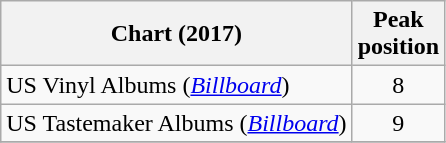<table class="wikitable sortable">
<tr>
<th>Chart (2017)</th>
<th>Peak<br>position</th>
</tr>
<tr>
<td>US Vinyl Albums (<em><a href='#'>Billboard</a></em>)</td>
<td align="center">8</td>
</tr>
<tr>
<td>US Tastemaker Albums (<em><a href='#'>Billboard</a></em>)</td>
<td align="center">9</td>
</tr>
<tr>
</tr>
</table>
